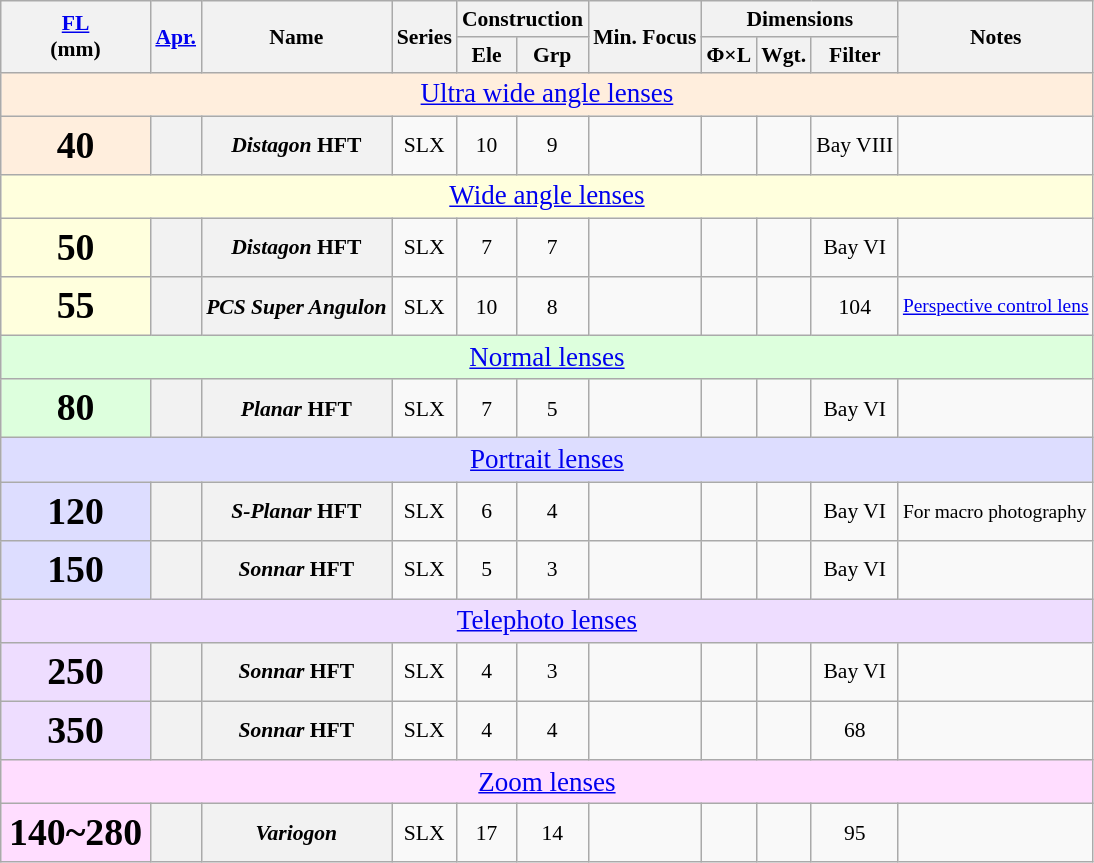<table class="wikitable sortable" style="font-size:90%;text-align:center;">
<tr>
<th rowspan=2><a href='#'>FL</a><br>(mm)</th>
<th rowspan=2><a href='#'>Apr.</a></th>
<th rowspan=2>Name</th>
<th rowspan=2>Series</th>
<th colspan=2>Construction</th>
<th rowspan=2>Min. Focus</th>
<th colspan=3>Dimensions</th>
<th rowspan=2 class="unsortable">Notes</th>
</tr>
<tr>
<th>Ele</th>
<th>Grp</th>
<th>Φ×L</th>
<th>Wgt.</th>
<th>Filter</th>
</tr>
<tr>
<td colspan=12 style="font-size:125%;background:#fed;" data-sort-value="zzzb"><a href='#'>Ultra wide angle lenses</a></td>
</tr>
<tr>
<th style="background:#fed;font-size:175%;">40</th>
<th></th>
<th><em>Distagon</em> HFT</th>
<td>SLX</td>
<td>10</td>
<td>9</td>
<td></td>
<td></td>
<td></td>
<td>Bay VIII</td>
<td style="font-size:90%;text-align:left"></td>
</tr>
<tr>
<td colspan=12 style="font-size:125%;background:#ffd;" data-sort-value="zzzc"><a href='#'>Wide angle lenses</a></td>
</tr>
<tr>
<th style="background:#ffd;font-size:175%;">50</th>
<th></th>
<th><em>Distagon</em> HFT</th>
<td>SLX</td>
<td>7</td>
<td>7</td>
<td></td>
<td></td>
<td></td>
<td>Bay VI</td>
<td style="font-size:90%;text-align:left"></td>
</tr>
<tr>
<th style="background:#ffd;font-size:175%;">55</th>
<th></th>
<th><em>PCS Super Angulon</em></th>
<td>SLX</td>
<td>10</td>
<td>8</td>
<td></td>
<td></td>
<td></td>
<td>104</td>
<td style="font-size:90%;text-align:left"><a href='#'>Perspective control lens</a></td>
</tr>
<tr>
<td colspan=12 style="font-size:125%;background:#dfd;" data-sort-value="zzzd"><a href='#'>Normal lenses</a></td>
</tr>
<tr>
<th style="background:#dfd;font-size:175%;">80</th>
<th></th>
<th><em>Planar</em> HFT</th>
<td>SLX</td>
<td>7</td>
<td>5</td>
<td></td>
<td></td>
<td></td>
<td>Bay VI</td>
<td style="font-size:90%;text-align:left"></td>
</tr>
<tr>
<td colspan=12 style="font-size:125%;background:#ddf;" data-sort-value="zzze"><a href='#'>Portrait lenses</a></td>
</tr>
<tr>
<th style="background:#ddf;font-size:175%;">120</th>
<th></th>
<th><em>S-Planar</em> HFT</th>
<td>SLX</td>
<td>6</td>
<td>4</td>
<td></td>
<td></td>
<td></td>
<td>Bay VI</td>
<td style="font-size:90%;text-align:left">For macro photography</td>
</tr>
<tr>
<th style="background:#ddf;font-size:175%;">150</th>
<th></th>
<th><em>Sonnar</em> HFT</th>
<td>SLX</td>
<td>5</td>
<td>3</td>
<td></td>
<td></td>
<td></td>
<td>Bay VI</td>
<td style="font-size:90%;text-align:left"></td>
</tr>
<tr>
<td colspan=12 style="font-size:125%;background:#edf;" data-sort-value="zzze"><a href='#'>Telephoto lenses</a></td>
</tr>
<tr>
<th style="background:#edf;font-size:175%;">250</th>
<th></th>
<th><em>Sonnar</em> HFT</th>
<td>SLX</td>
<td>4</td>
<td>3</td>
<td></td>
<td></td>
<td></td>
<td>Bay VI</td>
<td style="font-size:90%;text-align:left"></td>
</tr>
<tr>
<th style="background:#edf;font-size:175%;">350</th>
<th></th>
<th><em>Sonnar</em> HFT</th>
<td>SLX</td>
<td>4</td>
<td>4</td>
<td></td>
<td></td>
<td></td>
<td>68</td>
<td style="font-size:90%;text-align:left"></td>
</tr>
<tr>
<td colspan=12 style="font-size:125%;background:#fdf;" data-sort-value="zzzf"><a href='#'>Zoom lenses</a></td>
</tr>
<tr>
<th style="background:#fdf;font-size:175%;">140~280</th>
<th></th>
<th><em>Variogon</em></th>
<td>SLX</td>
<td>17</td>
<td>14</td>
<td></td>
<td></td>
<td></td>
<td>95</td>
<td style="font-size:90%;text-align:left"></td>
</tr>
</table>
